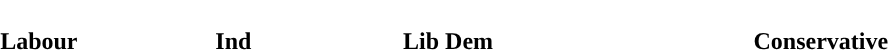<table style="width:60%; text-align:center;">
<tr style="color:white;">
<td style="background:"><strong>11</strong></td>
<td style="background:"><strong>9</strong></td>
<td style="background:"><strong>2</strong></td>
<td style="background:"><strong>29</strong></td>
</tr>
<tr>
<td><span><strong>Labour</strong></span></td>
<td><span><strong>Ind</strong></span></td>
<td><span><strong>Lib Dem</strong></span></td>
<td><span><strong>Conservative</strong></span></td>
</tr>
</table>
